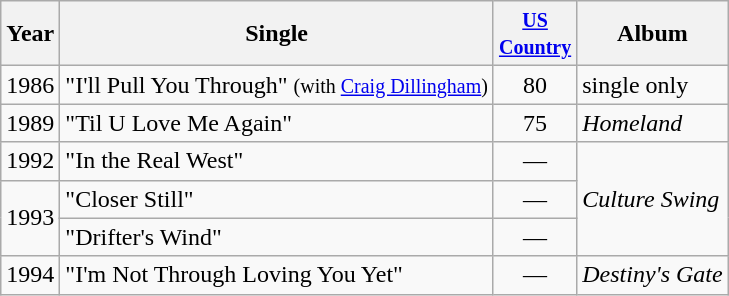<table class="wikitable">
<tr>
<th>Year</th>
<th>Single</th>
<th width=45><small><a href='#'>US Country</a></small></th>
<th>Album</th>
</tr>
<tr>
<td>1986</td>
<td>"I'll Pull You Through" <small>(with <a href='#'>Craig Dillingham</a>)</small></td>
<td align="center">80</td>
<td>single only</td>
</tr>
<tr>
<td>1989</td>
<td>"Til U Love Me Again"</td>
<td align="center">75</td>
<td><em>Homeland</em></td>
</tr>
<tr>
<td>1992</td>
<td>"In the Real West"</td>
<td align="center">—</td>
<td rowspan=3><em>Culture Swing</em></td>
</tr>
<tr>
<td rowspan=2>1993</td>
<td>"Closer Still"</td>
<td align="center">—</td>
</tr>
<tr>
<td>"Drifter's Wind"</td>
<td align="center">—</td>
</tr>
<tr>
<td>1994</td>
<td>"I'm Not Through Loving You Yet"</td>
<td align="center">—</td>
<td><em>Destiny's Gate</em></td>
</tr>
</table>
